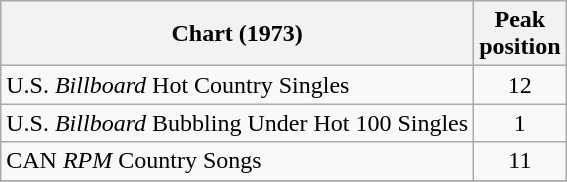<table class="wikitable sortable">
<tr>
<th align="left">Chart (1973)</th>
<th align="center">Peak<br>position</th>
</tr>
<tr>
<td align="left">U.S. <em>Billboard</em> Hot Country Singles</td>
<td align="center">12</td>
</tr>
<tr>
<td align="left">U.S. <em>Billboard</em> Bubbling Under Hot 100 Singles</td>
<td align="center">1</td>
</tr>
<tr>
<td align="left">CAN <em>RPM</em> Country Songs</td>
<td align="center">11</td>
</tr>
<tr>
</tr>
</table>
